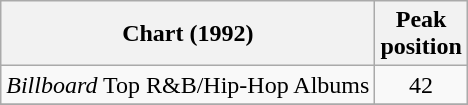<table class="wikitable">
<tr>
<th>Chart (1992)</th>
<th>Peak<br>position</th>
</tr>
<tr>
<td><em>Billboard</em> Top R&B/Hip-Hop Albums</td>
<td align="center">42</td>
</tr>
<tr>
</tr>
</table>
